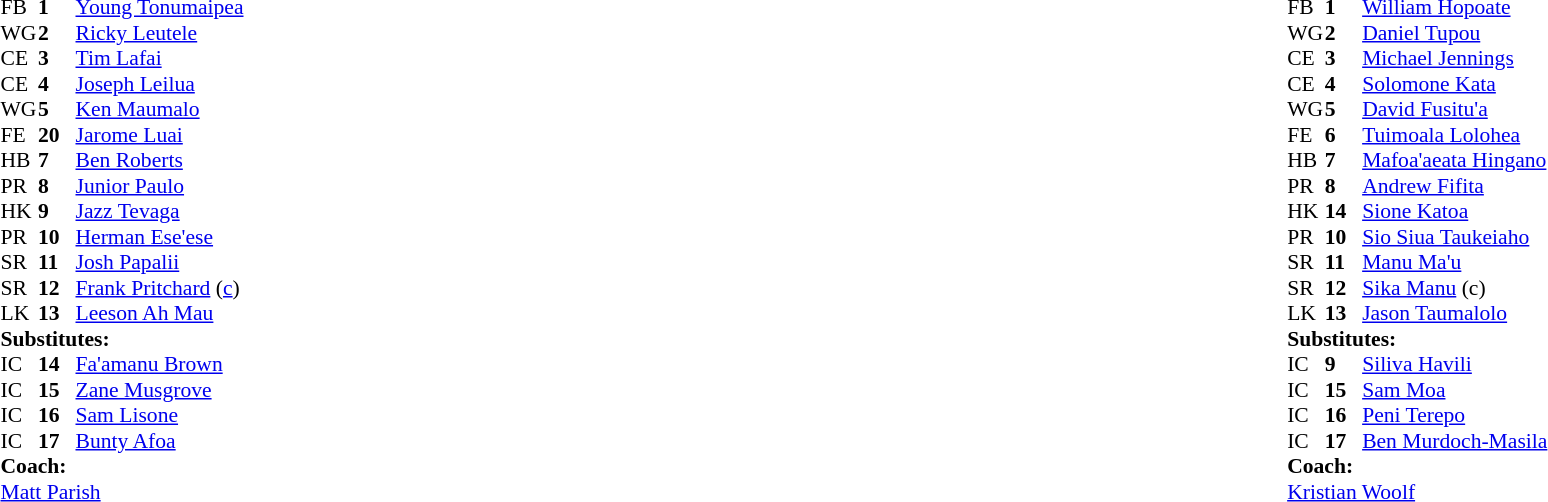<table width="100%" class="mw-collapsible mw-collapsed">
<tr>
<td valign="top" width="50%"><br><table cellspacing="0" cellpadding="0" style="font-size: 90%">
<tr>
<th width="25"></th>
<th width="25"></th>
</tr>
<tr>
<td>FB</td>
<td><strong>1</strong></td>
<td> <a href='#'>Young Tonumaipea</a></td>
</tr>
<tr>
<td>WG</td>
<td><strong>2</strong></td>
<td> <a href='#'>Ricky Leutele</a></td>
</tr>
<tr>
<td>CE</td>
<td><strong>3</strong></td>
<td> <a href='#'>Tim Lafai</a></td>
</tr>
<tr>
<td>CE</td>
<td><strong>4</strong></td>
<td> <a href='#'>Joseph Leilua</a></td>
</tr>
<tr>
<td>WG</td>
<td><strong>5</strong></td>
<td> <a href='#'>Ken Maumalo</a></td>
</tr>
<tr>
<td>FE</td>
<td><strong>20</strong></td>
<td> <a href='#'>Jarome Luai</a></td>
</tr>
<tr>
<td>HB</td>
<td><strong>7</strong></td>
<td> <a href='#'>Ben Roberts</a></td>
</tr>
<tr>
<td>PR</td>
<td><strong>8</strong></td>
<td> <a href='#'>Junior Paulo</a></td>
</tr>
<tr>
<td>HK</td>
<td><strong>9</strong></td>
<td> <a href='#'>Jazz Tevaga</a></td>
</tr>
<tr>
<td>PR</td>
<td><strong>10</strong></td>
<td> <a href='#'>Herman Ese'ese</a></td>
</tr>
<tr>
<td>SR</td>
<td><strong>11</strong></td>
<td> <a href='#'>Josh Papalii</a></td>
</tr>
<tr>
<td>SR</td>
<td><strong>12</strong></td>
<td> <a href='#'>Frank Pritchard</a> (<a href='#'>c</a>)</td>
</tr>
<tr>
<td>LK</td>
<td><strong>13</strong></td>
<td> <a href='#'>Leeson Ah Mau</a></td>
</tr>
<tr>
<td colspan="3"><strong>Substitutes:</strong></td>
</tr>
<tr>
<td>IC</td>
<td><strong>14</strong></td>
<td> <a href='#'>Fa'amanu Brown</a></td>
</tr>
<tr>
<td>IC</td>
<td><strong>15</strong></td>
<td> <a href='#'>Zane Musgrove</a></td>
</tr>
<tr>
<td>IC</td>
<td><strong>16</strong></td>
<td> <a href='#'>Sam Lisone</a></td>
</tr>
<tr>
<td>IC</td>
<td><strong>17</strong></td>
<td> <a href='#'>Bunty Afoa</a></td>
</tr>
<tr>
<td colspan="3"><strong>Coach:</strong></td>
</tr>
<tr>
<td colspan="4"><a href='#'>Matt Parish</a></td>
</tr>
</table>
</td>
<td valign="top" width="50%"><br><table cellspacing="0" cellpadding="0" align="center" style="font-size: 90%">
<tr>
<th width="25"></th>
<th width="25"></th>
</tr>
<tr>
<td>FB</td>
<td><strong>1</strong></td>
<td> <a href='#'>William Hopoate</a></td>
</tr>
<tr>
<td>WG</td>
<td><strong>2</strong></td>
<td> <a href='#'>Daniel Tupou</a></td>
</tr>
<tr>
<td>CE</td>
<td><strong>3</strong></td>
<td> <a href='#'>Michael Jennings</a></td>
</tr>
<tr>
<td>CE</td>
<td><strong>4</strong></td>
<td> <a href='#'>Solomone Kata</a></td>
</tr>
<tr>
<td>WG</td>
<td><strong>5</strong></td>
<td> <a href='#'>David Fusitu'a</a></td>
</tr>
<tr>
<td>FE</td>
<td><strong>6</strong></td>
<td> <a href='#'>Tuimoala Lolohea</a></td>
</tr>
<tr>
<td>HB</td>
<td><strong>7</strong></td>
<td> <a href='#'>Mafoa'aeata Hingano</a></td>
</tr>
<tr>
<td>PR</td>
<td><strong>8</strong></td>
<td> <a href='#'>Andrew Fifita</a></td>
</tr>
<tr>
<td>HK</td>
<td><strong>14</strong></td>
<td> <a href='#'>Sione Katoa</a></td>
</tr>
<tr>
<td>PR</td>
<td><strong>10</strong></td>
<td> <a href='#'>Sio Siua Taukeiaho</a></td>
</tr>
<tr>
<td>SR</td>
<td><strong>11</strong></td>
<td> <a href='#'>Manu Ma'u</a></td>
</tr>
<tr>
<td>SR</td>
<td><strong>12</strong></td>
<td> <a href='#'>Sika Manu</a> (c)</td>
</tr>
<tr>
<td>LK</td>
<td><strong>13</strong></td>
<td> <a href='#'>Jason Taumalolo</a></td>
</tr>
<tr>
<td colspan="3"><strong>Substitutes:</strong></td>
</tr>
<tr>
<td>IC</td>
<td><strong>9</strong></td>
<td> <a href='#'>Siliva Havili</a></td>
</tr>
<tr>
<td>IC</td>
<td><strong>15</strong></td>
<td> <a href='#'>Sam Moa</a></td>
</tr>
<tr>
<td>IC</td>
<td><strong>16</strong></td>
<td> <a href='#'>Peni Terepo</a></td>
</tr>
<tr>
<td>IC</td>
<td><strong>17</strong></td>
<td> <a href='#'>Ben Murdoch-Masila</a></td>
</tr>
<tr>
<td colspan="3"><strong>Coach:</strong></td>
</tr>
<tr>
<td colspan="4"><a href='#'>Kristian Woolf</a></td>
</tr>
</table>
</td>
</tr>
</table>
